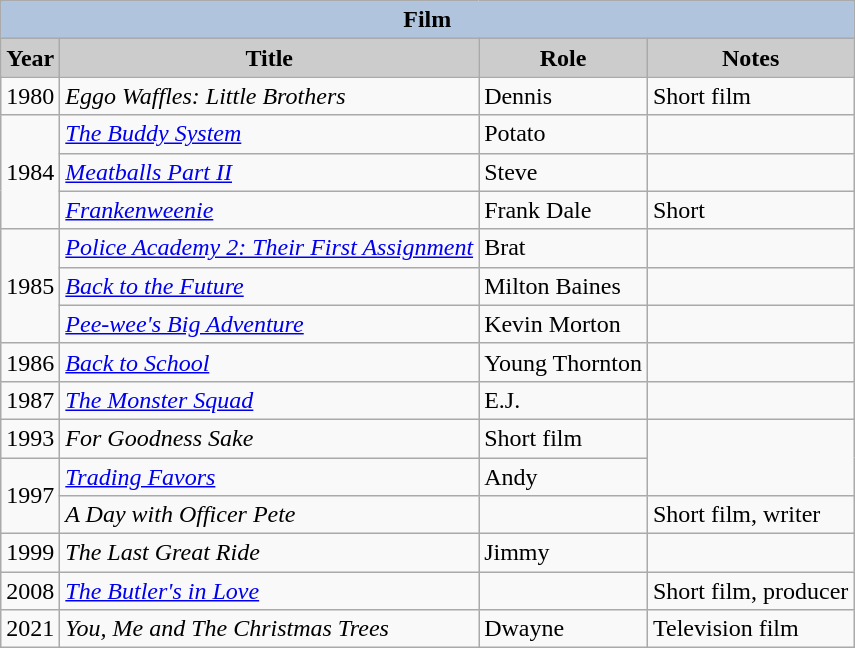<table class="wikitable">
<tr>
<th colspan=4 style="background:#B0C4DE;">Film</th>
</tr>
<tr>
<th style="background: #CCCCCC;">Year</th>
<th style="background: #CCCCCC;">Title</th>
<th style="background: #CCCCCC;">Role</th>
<th style="background: #CCCCCC;">Notes</th>
</tr>
<tr>
<td>1980</td>
<td><em>Eggo Waffles: Little Brothers</em></td>
<td>Dennis</td>
<td>Short film</td>
</tr>
<tr>
<td rowspan=3>1984</td>
<td><em><a href='#'>The Buddy System</a></em></td>
<td>Potato</td>
<td></td>
</tr>
<tr>
<td><em><a href='#'>Meatballs Part II</a></em></td>
<td>Steve</td>
<td></td>
</tr>
<tr>
<td><em><a href='#'>Frankenweenie</a></em></td>
<td>Frank Dale</td>
<td>Short</td>
</tr>
<tr>
<td rowspan=3>1985</td>
<td><em><a href='#'>Police Academy 2: Their First Assignment</a></em></td>
<td>Brat</td>
<td></td>
</tr>
<tr>
<td><em><a href='#'>Back to the Future</a></em></td>
<td>Milton Baines</td>
<td></td>
</tr>
<tr>
<td><em><a href='#'>Pee-wee's Big Adventure</a></em></td>
<td>Kevin Morton</td>
<td></td>
</tr>
<tr>
<td>1986</td>
<td><em><a href='#'>Back to School</a></em></td>
<td>Young Thornton</td>
<td></td>
</tr>
<tr>
<td>1987</td>
<td><em><a href='#'>The Monster Squad</a></em></td>
<td>E.J.</td>
<td></td>
</tr>
<tr>
<td>1993</td>
<td><em>For Goodness Sake</em></td>
<td>Short film</td>
</tr>
<tr>
<td rowspan=2>1997</td>
<td><em><a href='#'>Trading Favors</a></em></td>
<td>Andy</td>
</tr>
<tr>
<td><em>A Day with Officer Pete</em></td>
<td></td>
<td>Short film, writer</td>
</tr>
<tr>
<td>1999</td>
<td><em>The Last Great Ride</em></td>
<td>Jimmy</td>
</tr>
<tr>
<td>2008</td>
<td><em><a href='#'>The Butler's in Love</a></em></td>
<td></td>
<td>Short film, producer</td>
</tr>
<tr>
<td>2021</td>
<td><em>You, Me and The Christmas Trees</em></td>
<td>Dwayne</td>
<td>Television film</td>
</tr>
</table>
